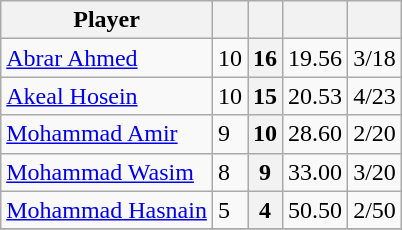<table class="wikitable sortable">
<tr>
<th class=unsortable>Player</th>
<th></th>
<th class=unsortable></th>
<th></th>
<th></th>
</tr>
<tr>
<td><a href='#'>Abrar Ahmed</a></td>
<td>10</td>
<th>16</th>
<td>19.56</td>
<td>3/18</td>
</tr>
<tr>
<td><a href='#'>Akeal Hosein</a></td>
<td>10</td>
<th>15</th>
<td>20.53</td>
<td>4/23</td>
</tr>
<tr>
<td><a href='#'>Mohammad Amir</a></td>
<td>9</td>
<th>10</th>
<td>28.60</td>
<td>2/20</td>
</tr>
<tr>
<td><a href='#'>Mohammad Wasim</a></td>
<td>8</td>
<th>9</th>
<td>33.00</td>
<td>3/20</td>
</tr>
<tr>
<td><a href='#'>Mohammad Hasnain</a></td>
<td>5</td>
<th>4</th>
<td>50.50</td>
<td>2/50</td>
</tr>
<tr>
</tr>
</table>
